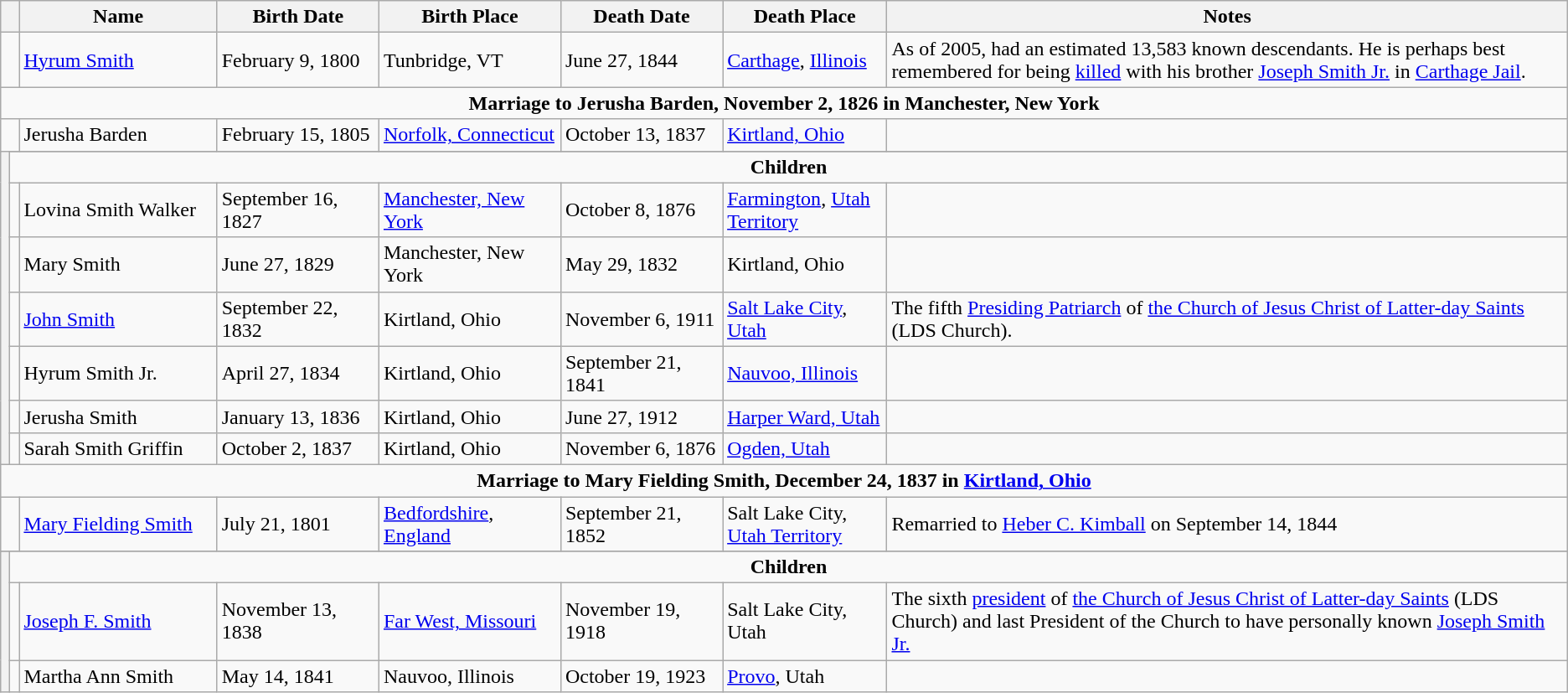<table class="wikitable">
<tr>
<th width = "75px" colspan="2"></th>
<th width = "175px">Name</th>
<th width = "135px">Birth Date</th>
<th width = "150px">Birth Place</th>
<th width = "135px">Death Date</th>
<th width = "135px">Death Place</th>
<th width = "650px">Notes</th>
</tr>
<tr>
<td colspan="2"></td>
<td><a href='#'>Hyrum Smith</a></td>
<td>February 9, 1800</td>
<td>Tunbridge, VT</td>
<td>June 27, 1844</td>
<td><a href='#'>Carthage</a>, <a href='#'>Illinois</a></td>
<td>As of 2005, had an estimated 13,583 known descendants. He is perhaps best remembered for being <a href='#'>killed</a> with his brother <a href='#'>Joseph Smith Jr.</a> in <a href='#'>Carthage Jail</a>.</td>
</tr>
<tr>
<td colspan="8" style="text-align:center;"><strong>Marriage to Jerusha Barden, November 2, 1826 in Manchester, New York</strong></td>
</tr>
<tr>
<td colspan="2"></td>
<td>Jerusha Barden</td>
<td>February 15, 1805</td>
<td><a href='#'>Norfolk, Connecticut</a></td>
<td>October 13, 1837</td>
<td><a href='#'>Kirtland, Ohio</a></td>
<td></td>
</tr>
<tr>
<td rowspan="8" style="background: #f2f2f2;"></td>
</tr>
<tr>
<td colspan="7" style="text-align:center;"><strong>Children</strong></td>
</tr>
<tr>
<td></td>
<td>Lovina Smith Walker</td>
<td>September 16, 1827</td>
<td><a href='#'>Manchester, New York</a></td>
<td>October 8, 1876</td>
<td><a href='#'>Farmington</a>, <a href='#'>Utah Territory</a></td>
<td></td>
</tr>
<tr>
<td></td>
<td>Mary Smith</td>
<td>June 27, 1829</td>
<td>Manchester, New York</td>
<td>May 29, 1832</td>
<td>Kirtland, Ohio</td>
<td></td>
</tr>
<tr>
<td></td>
<td><a href='#'>John Smith</a></td>
<td>September 22, 1832</td>
<td>Kirtland, Ohio</td>
<td>November 6, 1911</td>
<td><a href='#'>Salt Lake City</a>, <a href='#'>Utah</a></td>
<td>The fifth <a href='#'>Presiding Patriarch</a> of <a href='#'>the Church of Jesus Christ of Latter-day Saints</a> (LDS Church).</td>
</tr>
<tr>
<td></td>
<td>Hyrum Smith Jr.</td>
<td>April 27, 1834</td>
<td>Kirtland, Ohio</td>
<td>September 21, 1841</td>
<td><a href='#'>Nauvoo, Illinois</a></td>
<td></td>
</tr>
<tr>
<td></td>
<td>Jerusha Smith</td>
<td>January 13, 1836</td>
<td>Kirtland, Ohio</td>
<td>June 27, 1912</td>
<td><a href='#'>Harper Ward, Utah</a></td>
<td></td>
</tr>
<tr>
<td></td>
<td>Sarah Smith Griffin</td>
<td>October 2, 1837</td>
<td>Kirtland, Ohio</td>
<td>November 6, 1876</td>
<td><a href='#'>Ogden, Utah</a></td>
<td></td>
</tr>
<tr>
<td colspan="8" style="text-align:center;"><strong>Marriage to Mary Fielding Smith, December 24, 1837 in <a href='#'>Kirtland, Ohio</a></strong></td>
</tr>
<tr>
<td colspan="2"></td>
<td><a href='#'>Mary Fielding Smith</a></td>
<td>July 21, 1801</td>
<td><a href='#'>Bedfordshire</a>, <a href='#'>England</a></td>
<td>September 21, 1852</td>
<td>Salt Lake City, <a href='#'>Utah Territory</a></td>
<td>Remarried to <a href='#'>Heber C. Kimball</a> on September 14, 1844</td>
</tr>
<tr>
</tr>
<tr>
<td rowspan="4"  style="background: #f2f2f2;"></td>
</tr>
<tr>
<td colspan="7" style="text-align:center;"><strong>Children</strong></td>
</tr>
<tr>
<td></td>
<td><a href='#'>Joseph F. Smith</a></td>
<td>November 13, 1838</td>
<td><a href='#'>Far West, Missouri</a></td>
<td>November 19, 1918</td>
<td>Salt Lake City, Utah</td>
<td>The sixth <a href='#'>president</a> of <a href='#'>the Church of Jesus Christ of Latter-day Saints</a> (LDS Church) and last President of the Church to have personally known <a href='#'>Joseph Smith Jr.</a></td>
</tr>
<tr>
<td></td>
<td>Martha Ann Smith</td>
<td>May 14, 1841</td>
<td>Nauvoo, Illinois</td>
<td>October 19, 1923</td>
<td><a href='#'>Provo</a>, Utah</td>
<td></td>
</tr>
</table>
